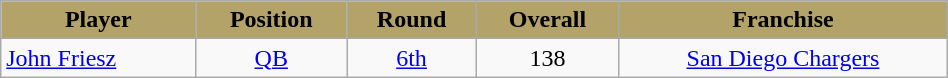<table class="wikitable" width="50%">
<tr align="center"  style="background:#B3A369;color:black;">
<td><strong>Player</strong></td>
<td><strong>Position</strong></td>
<td><strong>Round</strong></td>
<td><strong>Overall</strong></td>
<td><strong>Franchise</strong></td>
</tr>
<tr align="center" bgcolor="">
<td align=left><a href='#'>John Friesz</a></td>
<td><a href='#'>QB</a></td>
<td><a href='#'>6th</a></td>
<td>138</td>
<td><a href='#'>San Diego Chargers</a></td>
</tr>
</table>
